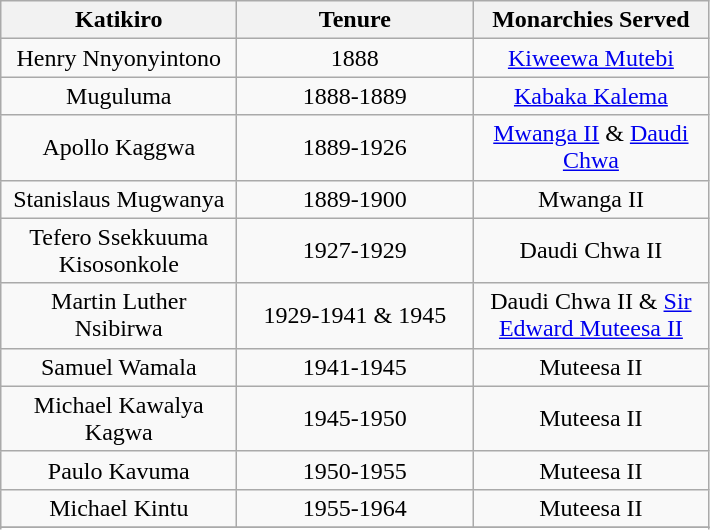<table class="wikitable" style="text-align: center">
<tr>
<th width=150>Katikiro</th>
<th width=150>Tenure</th>
<th width=150>Monarchies Served</th>
</tr>
<tr>
<td>Henry Nnyonyintono</td>
<td>1888</td>
<td><a href='#'>Kiweewa Mutebi</a></td>
</tr>
<tr>
<td>Muguluma</td>
<td>1888-1889</td>
<td><a href='#'>Kabaka Kalema</a></td>
</tr>
<tr>
<td>Apollo Kaggwa</td>
<td>1889-1926</td>
<td><a href='#'>Mwanga II</a> & <a href='#'>Daudi Chwa</a></td>
</tr>
<tr>
<td>Stanislaus Mugwanya</td>
<td>1889-1900</td>
<td>Mwanga II</td>
</tr>
<tr>
<td>Tefero Ssekkuuma Kisosonkole</td>
<td>1927-1929</td>
<td>Daudi Chwa II</td>
</tr>
<tr>
<td>Martin Luther Nsibirwa</td>
<td>1929-1941 & 1945</td>
<td>Daudi Chwa II & <a href='#'>Sir Edward Muteesa II</a></td>
</tr>
<tr>
<td>Samuel Wamala</td>
<td>1941-1945</td>
<td>Muteesa II</td>
</tr>
<tr>
<td>Michael Kawalya Kagwa</td>
<td>1945-1950</td>
<td>Muteesa II</td>
</tr>
<tr>
<td>Paulo Kavuma</td>
<td>1950-1955</td>
<td>Muteesa II</td>
</tr>
<tr>
<td>Michael Kintu</td>
<td>1955-1964</td>
<td>Muteesa II</td>
</tr>
<tr Joash Mayanja Nkangi||1964-1993 || Muteesa II; interregnum>
</tr>
<tr>
</tr>
<tr Joseph Mulwanyammuli Ssemwogerere||1994-2005|| >
</tr>
<tr>
</tr>
<tr Dan Muliika||2005-2007 || Mutebi II>
</tr>
<tr>
</tr>
<tr Emmanuel Ssendawula||2007-2008|| Mutebi II>
</tr>
<tr>
</tr>
<tr>
</tr>
<tr>
</tr>
<tr Charles Peter Mayiga|| 2013-date || Mutebi II>
</tr>
</table>
